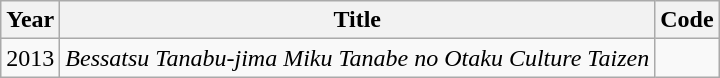<table class="wikitable">
<tr>
<th>Year</th>
<th>Title</th>
<th>Code</th>
</tr>
<tr>
<td>2013</td>
<td><em>Bessatsu Tanabu-jima Miku Tanabe no Otaku Culture Taizen</em></td>
<td></td>
</tr>
</table>
